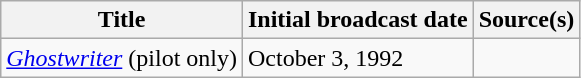<table class="wikitable sortable">
<tr>
<th>Title</th>
<th>Initial broadcast date</th>
<th>Source(s)</th>
</tr>
<tr>
<td><em><a href='#'>Ghostwriter</a></em> (pilot only)</td>
<td>October 3, 1992</td>
<td></td>
</tr>
</table>
